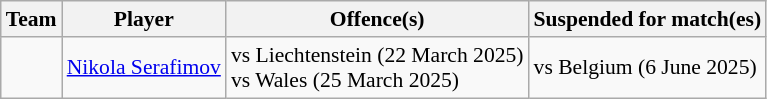<table class="wikitable" style="font-size:90%">
<tr>
<th>Team</th>
<th>Player</th>
<th>Offence(s)</th>
<th>Suspended for match(es)</th>
</tr>
<tr>
<td></td>
<td><a href='#'>Nikola Serafimov</a></td>
<td> vs Liechtenstein (22 March 2025)<br> vs Wales (25 March 2025)</td>
<td>vs Belgium (6 June 2025)</td>
</tr>
</table>
